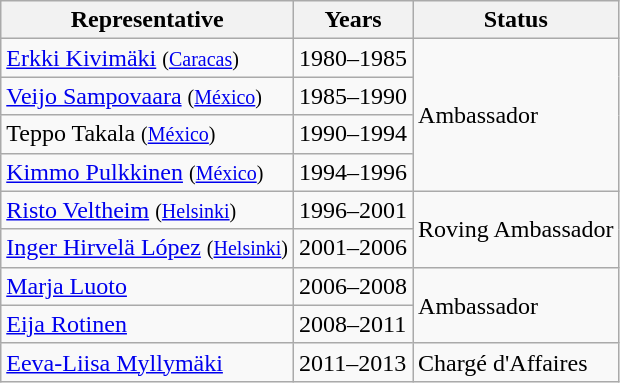<table class="wikitable sortable">
<tr>
<th>Representative</th>
<th>Years</th>
<th>Status</th>
</tr>
<tr>
<td><a href='#'>Erkki Kivimäki</a> <small>(<a href='#'>Caracas</a>)</small></td>
<td>1980–1985</td>
<td rowspan="4">Ambassador</td>
</tr>
<tr>
<td><a href='#'>Veijo Sampovaara</a> <small>(<a href='#'>México</a>)</small></td>
<td>1985–1990</td>
</tr>
<tr>
<td>Teppo Takala <small>(<a href='#'>México</a>)</small></td>
<td>1990–1994</td>
</tr>
<tr>
<td><a href='#'>Kimmo Pulkkinen</a> <small>(<a href='#'>México</a>)</small></td>
<td>1994–1996</td>
</tr>
<tr>
<td><a href='#'>Risto Veltheim</a> <small>(<a href='#'>Helsinki</a>)</small></td>
<td>1996–2001</td>
<td rowspan="2">Roving Ambassador</td>
</tr>
<tr>
<td><a href='#'>Inger Hirvelä López</a> <small>(<a href='#'>Helsinki</a>)</small></td>
<td>2001–2006</td>
</tr>
<tr>
<td><a href='#'>Marja Luoto</a></td>
<td>2006–2008</td>
<td rowspan="2">Ambassador</td>
</tr>
<tr>
<td><a href='#'>Eija Rotinen</a></td>
<td>2008–2011</td>
</tr>
<tr>
<td><a href='#'>Eeva-Liisa Myllymäki</a></td>
<td>2011–2013</td>
<td>Chargé d'Affaires</td>
</tr>
</table>
